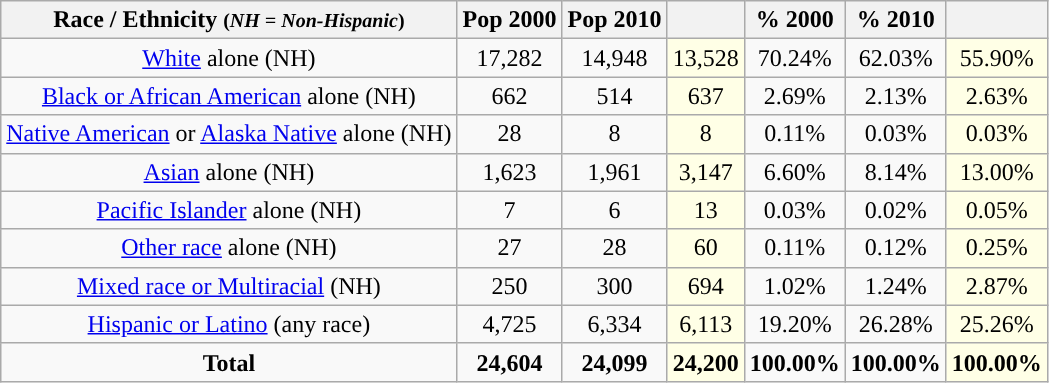<table class="wikitable" style="text-align:center;">
<tr>
<th>Race / Ethnicity <small>(<em>NH = Non-Hispanic</em>)</small></th>
<th>Pop 2000</th>
<th>Pop 2010</th>
<th></th>
<th>% 2000</th>
<th>% 2010</th>
<th></th>
</tr>
<tr>
<td><a href='#'>White</a> alone (NH)</td>
<td>17,282</td>
<td>14,948</td>
<td style='background: #ffffe6;'>13,528</td>
<td>70.24%</td>
<td>62.03%</td>
<td style='background: #ffffe6;'>55.90%</td>
</tr>
<tr>
<td><a href='#'>Black or African American</a> alone (NH)</td>
<td>662</td>
<td>514</td>
<td style='background: #ffffe6;'>637</td>
<td>2.69%</td>
<td>2.13%</td>
<td style='background: #ffffe6;'>2.63%</td>
</tr>
<tr>
<td><a href='#'>Native American</a> or <a href='#'>Alaska Native</a> alone (NH)</td>
<td>28</td>
<td>8</td>
<td style='background: #ffffe6;'>8</td>
<td>0.11%</td>
<td>0.03%</td>
<td style='background: #ffffe6;'>0.03%</td>
</tr>
<tr>
<td><a href='#'>Asian</a> alone (NH)</td>
<td>1,623</td>
<td>1,961</td>
<td style='background: #ffffe6;'>3,147</td>
<td>6.60%</td>
<td>8.14%</td>
<td style='background: #ffffe6;'>13.00%</td>
</tr>
<tr>
<td><a href='#'>Pacific Islander</a> alone (NH)</td>
<td>7</td>
<td>6</td>
<td style='background: #ffffe6;'>13</td>
<td>0.03%</td>
<td>0.02%</td>
<td style='background: #ffffe6;'>0.05%</td>
</tr>
<tr>
<td><a href='#'>Other race</a> alone (NH)</td>
<td>27</td>
<td>28</td>
<td style='background: #ffffe6;'>60</td>
<td>0.11%</td>
<td>0.12%</td>
<td style='background: #ffffe6;'>0.25%</td>
</tr>
<tr>
<td><a href='#'>Mixed race or Multiracial</a> (NH)</td>
<td>250</td>
<td>300</td>
<td style='background: #ffffe6;'>694</td>
<td>1.02%</td>
<td>1.24%</td>
<td style='background: #ffffe6;'>2.87%</td>
</tr>
<tr>
<td><a href='#'>Hispanic or Latino</a> (any race)</td>
<td>4,725</td>
<td>6,334</td>
<td style='background: #ffffe6;'>6,113</td>
<td>19.20%</td>
<td>26.28%</td>
<td style='background: #ffffe6;'>25.26%</td>
</tr>
<tr>
<td><strong>Total</strong></td>
<td><strong>24,604</strong></td>
<td><strong>24,099</strong></td>
<td style='background: #ffffe6;'><strong>24,200</strong></td>
<td><strong>100.00%</strong></td>
<td><strong>100.00%</strong></td>
<td style='background: #ffffe6;'><strong>100.00%</strong></td>
</tr>
</table>
